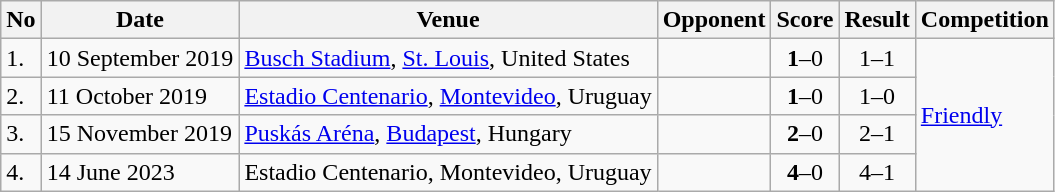<table class="wikitable" style="font-size:100%;">
<tr>
<th>No</th>
<th>Date</th>
<th>Venue</th>
<th>Opponent</th>
<th>Score</th>
<th>Result</th>
<th>Competition</th>
</tr>
<tr>
<td>1.</td>
<td>10 September 2019</td>
<td><a href='#'>Busch Stadium</a>, <a href='#'>St. Louis</a>, United States</td>
<td></td>
<td align=center><strong>1</strong>–0</td>
<td align=center>1–1</td>
<td rowspan=4><a href='#'>Friendly</a></td>
</tr>
<tr>
<td>2.</td>
<td>11 October 2019</td>
<td><a href='#'>Estadio Centenario</a>, <a href='#'>Montevideo</a>, Uruguay</td>
<td></td>
<td align=center><strong>1</strong>–0</td>
<td align=center>1–0</td>
</tr>
<tr>
<td>3.</td>
<td>15 November 2019</td>
<td><a href='#'>Puskás Aréna</a>, <a href='#'>Budapest</a>, Hungary</td>
<td></td>
<td align=center><strong>2</strong>–0</td>
<td align=center>2–1</td>
</tr>
<tr>
<td>4.</td>
<td>14 June 2023</td>
<td>Estadio Centenario, Montevideo, Uruguay</td>
<td></td>
<td align=center><strong>4</strong>–0</td>
<td align=center>4–1</td>
</tr>
</table>
